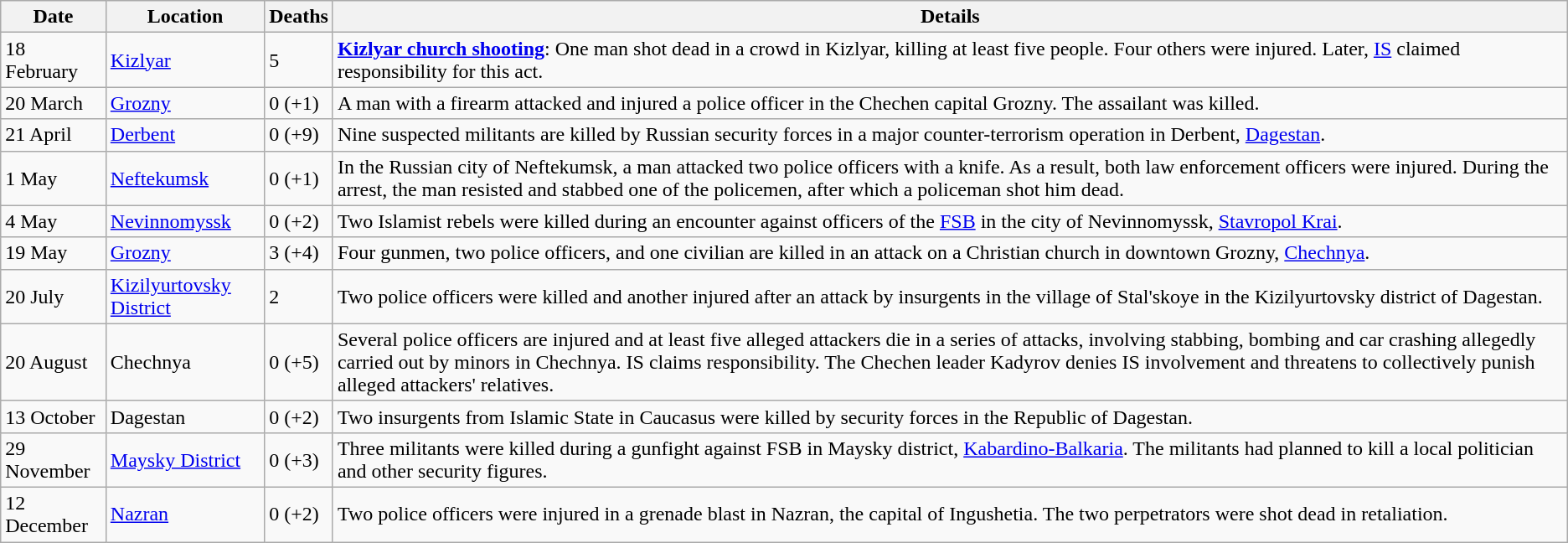<table class = "wikitable">
<tr>
<th>Date</th>
<th>Location</th>
<th>Deaths</th>
<th>Details</th>
</tr>
<tr>
<td>18 February</td>
<td><a href='#'>Kizlyar</a></td>
<td>5</td>
<td><strong><a href='#'>Kizlyar church shooting</a></strong>: One man shot dead in a crowd in Kizlyar, killing at least five people. Four others were injured. Later, <a href='#'>IS</a> claimed responsibility for this act. </td>
</tr>
<tr>
<td>20 March</td>
<td><a href='#'>Grozny</a></td>
<td>0 (+1)</td>
<td>A man with a firearm attacked and injured a police officer in the Chechen capital Grozny. The assailant was killed.</td>
</tr>
<tr>
<td>21 April</td>
<td><a href='#'>Derbent</a></td>
<td>0 (+9)</td>
<td>Nine suspected militants are killed by Russian security forces in a major counter-terrorism operation in Derbent, <a href='#'>Dagestan</a>.</td>
</tr>
<tr>
<td>1 May</td>
<td><a href='#'>Neftekumsk</a></td>
<td>0 (+1)</td>
<td>In the Russian city of Neftekumsk, a man attacked two police officers with a knife. As a result, both law enforcement officers were injured. During the arrest, the man resisted and stabbed one of the policemen, after which a policeman shot him dead.</td>
</tr>
<tr>
<td>4 May</td>
<td><a href='#'>Nevinnomyssk</a></td>
<td>0 (+2)</td>
<td>Two Islamist rebels were killed during an encounter against officers of the <a href='#'>FSB</a> in the city of Nevinnomyssk, <a href='#'>Stavropol Krai</a>.</td>
</tr>
<tr>
<td>19 May</td>
<td><a href='#'>Grozny</a></td>
<td>3 (+4)</td>
<td>Four gunmen, two police officers, and one civilian are killed in an attack on a Christian church in downtown Grozny, <a href='#'>Chechnya</a>.</td>
</tr>
<tr>
<td>20 July</td>
<td><a href='#'>Kizilyurtovsky District</a></td>
<td>2</td>
<td>Two police officers were killed and another injured after an attack by insurgents in the village of Stal'skoye in the Kizilyurtovsky district of Dagestan.</td>
</tr>
<tr>
<td>20 August</td>
<td>Chechnya</td>
<td>0 (+5)</td>
<td>Several police officers are injured and at least five alleged attackers die in a series of attacks, involving stabbing, bombing and car crashing allegedly carried out by minors in Chechnya. IS claims responsibility. The Chechen leader Kadyrov denies IS involvement and threatens to collectively punish alleged attackers' relatives.</td>
</tr>
<tr>
<td>13 October</td>
<td>Dagestan</td>
<td>0 (+2)</td>
<td>Two insurgents from Islamic State in Caucasus were killed by security forces in the Republic of Dagestan.</td>
</tr>
<tr>
<td>29 November</td>
<td><a href='#'>Maysky District</a></td>
<td>0 (+3)</td>
<td>Three militants were killed during a gunfight against FSB in Maysky district, <a href='#'>Kabardino-Balkaria</a>. The militants  had planned to kill a local politician and other security figures.</td>
</tr>
<tr>
<td>12 December</td>
<td><a href='#'>Nazran</a></td>
<td>0 (+2)</td>
<td>Two police officers were injured in a grenade blast in Nazran, the capital of Ingushetia. The two perpetrators were shot dead in retaliation.</td>
</tr>
</table>
